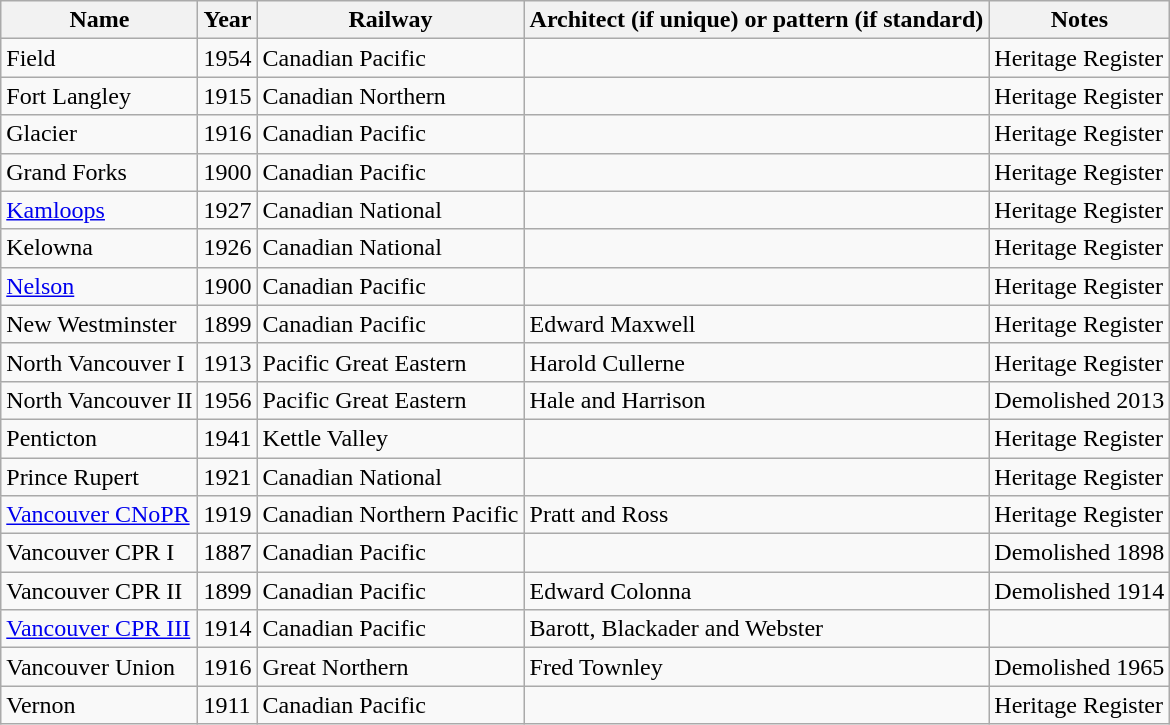<table class="wikitable sortable">
<tr>
<th>Name</th>
<th>Year</th>
<th>Railway</th>
<th>Architect (if unique) or pattern (if standard)</th>
<th>Notes</th>
</tr>
<tr>
<td>Field</td>
<td>1954</td>
<td>Canadian Pacific</td>
<td></td>
<td>Heritage Register</td>
</tr>
<tr>
<td>Fort Langley</td>
<td>1915</td>
<td>Canadian Northern</td>
<td></td>
<td>Heritage Register</td>
</tr>
<tr>
<td>Glacier</td>
<td>1916</td>
<td>Canadian Pacific</td>
<td></td>
<td>Heritage Register</td>
</tr>
<tr>
<td>Grand Forks</td>
<td>1900</td>
<td>Canadian Pacific</td>
<td></td>
<td>Heritage Register</td>
</tr>
<tr>
<td><a href='#'>Kamloops</a></td>
<td>1927</td>
<td>Canadian National</td>
<td></td>
<td>Heritage Register</td>
</tr>
<tr>
<td>Kelowna</td>
<td>1926</td>
<td>Canadian National</td>
<td></td>
<td>Heritage Register</td>
</tr>
<tr>
<td><a href='#'>Nelson</a></td>
<td>1900</td>
<td>Canadian Pacific</td>
<td></td>
<td>Heritage Register</td>
</tr>
<tr>
<td>New Westminster</td>
<td>1899</td>
<td>Canadian Pacific</td>
<td>Edward Maxwell</td>
<td>Heritage Register</td>
</tr>
<tr>
<td>North Vancouver I</td>
<td>1913</td>
<td>Pacific Great Eastern</td>
<td>Harold Cullerne</td>
<td>Heritage Register</td>
</tr>
<tr>
<td>North Vancouver II</td>
<td>1956</td>
<td>Pacific Great Eastern</td>
<td>Hale and Harrison</td>
<td>Demolished 2013</td>
</tr>
<tr>
<td>Penticton</td>
<td>1941</td>
<td>Kettle Valley</td>
<td></td>
<td>Heritage Register</td>
</tr>
<tr>
<td>Prince Rupert</td>
<td>1921</td>
<td>Canadian National</td>
<td></td>
<td>Heritage Register</td>
</tr>
<tr>
<td><a href='#'>Vancouver CNoPR</a></td>
<td>1919</td>
<td>Canadian Northern Pacific</td>
<td>Pratt and Ross</td>
<td>Heritage Register</td>
</tr>
<tr>
<td>Vancouver CPR I</td>
<td>1887</td>
<td>Canadian Pacific</td>
<td></td>
<td>Demolished 1898</td>
</tr>
<tr>
<td>Vancouver CPR II</td>
<td>1899</td>
<td>Canadian Pacific</td>
<td>Edward Colonna</td>
<td>Demolished 1914</td>
</tr>
<tr>
<td><a href='#'>Vancouver CPR III</a></td>
<td>1914</td>
<td>Canadian Pacific</td>
<td>Barott, Blackader and Webster</td>
<td></td>
</tr>
<tr>
<td>Vancouver Union</td>
<td>1916</td>
<td>Great Northern</td>
<td>Fred Townley</td>
<td>Demolished 1965</td>
</tr>
<tr>
<td>Vernon</td>
<td>1911</td>
<td>Canadian Pacific</td>
<td></td>
<td>Heritage Register</td>
</tr>
</table>
